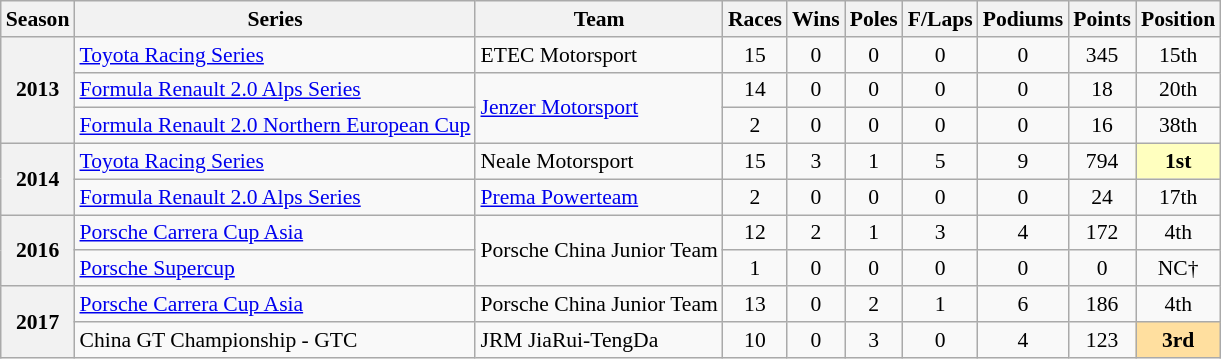<table class="wikitable" style="font-size: 90%; text-align:center">
<tr>
<th>Season</th>
<th>Series</th>
<th>Team</th>
<th>Races</th>
<th>Wins</th>
<th>Poles</th>
<th>F/Laps</th>
<th>Podiums</th>
<th>Points</th>
<th>Position</th>
</tr>
<tr>
<th rowspan="3">2013</th>
<td align=left><a href='#'>Toyota Racing Series</a></td>
<td align=left>ETEC Motorsport</td>
<td>15</td>
<td>0</td>
<td>0</td>
<td>0</td>
<td>0</td>
<td>345</td>
<td>15th</td>
</tr>
<tr>
<td align=left><a href='#'>Formula Renault 2.0 Alps Series</a></td>
<td rowspan="2" align=left><a href='#'>Jenzer Motorsport</a></td>
<td>14</td>
<td>0</td>
<td>0</td>
<td>0</td>
<td>0</td>
<td>18</td>
<td>20th</td>
</tr>
<tr>
<td align=left><a href='#'>Formula Renault 2.0 Northern European Cup</a></td>
<td>2</td>
<td>0</td>
<td>0</td>
<td>0</td>
<td>0</td>
<td>16</td>
<td>38th</td>
</tr>
<tr>
<th rowspan="2">2014</th>
<td align=left><a href='#'>Toyota Racing Series</a></td>
<td align=left>Neale Motorsport</td>
<td>15</td>
<td>3</td>
<td>1</td>
<td>5</td>
<td>9</td>
<td>794</td>
<td style="background:#FFFFBF;"><strong>1st</strong></td>
</tr>
<tr>
<td align=left><a href='#'>Formula Renault 2.0 Alps Series</a></td>
<td align=left><a href='#'>Prema Powerteam</a></td>
<td>2</td>
<td>0</td>
<td>0</td>
<td>0</td>
<td>0</td>
<td>24</td>
<td>17th</td>
</tr>
<tr>
<th rowspan="2">2016</th>
<td align=left><a href='#'>Porsche Carrera Cup Asia</a></td>
<td rowspan="2" align=left>Porsche China Junior Team</td>
<td>12</td>
<td>2</td>
<td>1</td>
<td>3</td>
<td>4</td>
<td>172</td>
<td>4th</td>
</tr>
<tr>
<td align=left><a href='#'>Porsche Supercup</a></td>
<td>1</td>
<td>0</td>
<td>0</td>
<td>0</td>
<td>0</td>
<td>0</td>
<td>NC†</td>
</tr>
<tr>
<th rowspan="2">2017</th>
<td align=left><a href='#'>Porsche Carrera Cup Asia</a></td>
<td align=left>Porsche China Junior Team</td>
<td>13</td>
<td>0</td>
<td>2</td>
<td>1</td>
<td>6</td>
<td>186</td>
<td>4th</td>
</tr>
<tr>
<td align=left>China GT Championship - GTC</td>
<td align=left>JRM JiaRui-TengDa</td>
<td>10</td>
<td>0</td>
<td>3</td>
<td>0</td>
<td>4</td>
<td>123</td>
<td style="background:#FFDF9F;"><strong>3rd</strong></td>
</tr>
</table>
